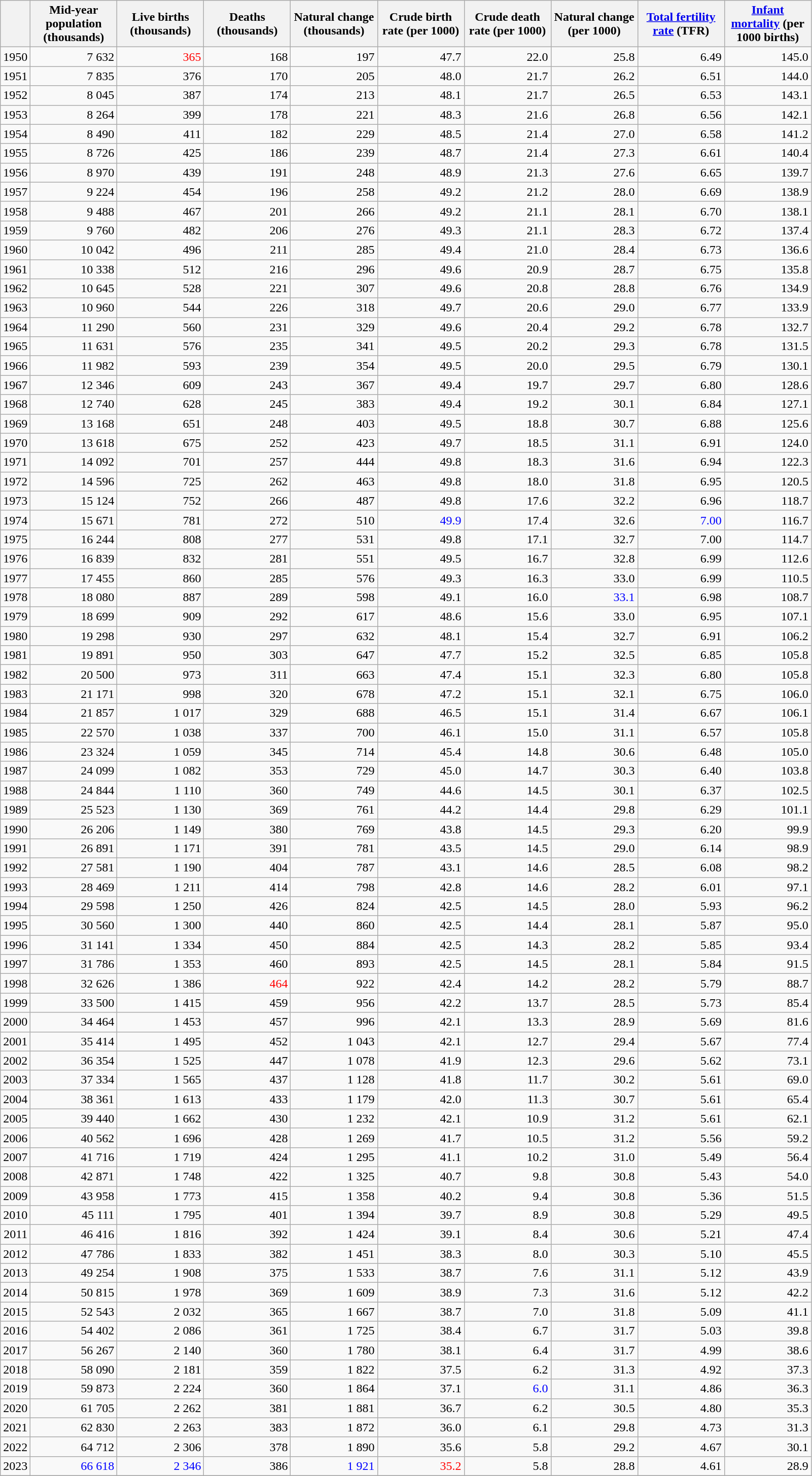<table class="wikitable sortable" style="text-align:right">
<tr>
<th></th>
<th style="width:80pt;">Mid-year population <br>(thousands)</th>
<th style="width:80pt;">Live births <br>(thousands)</th>
<th style="width:80pt;">Deaths <br>(thousands)</th>
<th style="width:80pt;">Natural change <br>(thousands)</th>
<th style="width:80pt;">Crude birth rate (per 1000)</th>
<th style="width:80pt;">Crude death rate (per 1000)</th>
<th style="width:80pt;">Natural change (per 1000)</th>
<th style="width:80pt;"><a href='#'>Total fertility rate</a> (TFR)</th>
<th style="width:80pt;"><a href='#'>Infant mortality</a> (per 1000 births)</th>
</tr>
<tr>
<td>1950</td>
<td>7 632</td>
<td style="color:red;">365</td>
<td>   168</td>
<td>   197</td>
<td>47.7</td>
<td>22.0</td>
<td>25.8</td>
<td>6.49</td>
<td>145.0</td>
</tr>
<tr>
<td>1951</td>
<td>  7 835</td>
<td>  376</td>
<td>  170</td>
<td>  205</td>
<td>48.0</td>
<td>21.7</td>
<td>26.2</td>
<td>6.51</td>
<td>144.0</td>
</tr>
<tr>
<td>1952</td>
<td>  8 045</td>
<td>  387</td>
<td>  174</td>
<td>  213</td>
<td>48.1</td>
<td>21.7</td>
<td>26.5</td>
<td>6.53</td>
<td>143.1</td>
</tr>
<tr>
<td>1953</td>
<td>  8 264</td>
<td>  399</td>
<td>  178</td>
<td>  221</td>
<td>48.3</td>
<td>21.6</td>
<td>26.8</td>
<td>6.56</td>
<td>142.1</td>
</tr>
<tr>
<td>1954</td>
<td>  8 490</td>
<td>  411</td>
<td>  182</td>
<td>  229</td>
<td>48.5</td>
<td>21.4</td>
<td>27.0</td>
<td>6.58</td>
<td>141.2</td>
</tr>
<tr>
<td>1955</td>
<td>  8 726</td>
<td>  425</td>
<td>  186</td>
<td>  239</td>
<td>48.7</td>
<td>21.4</td>
<td>27.3</td>
<td>6.61</td>
<td>140.4</td>
</tr>
<tr>
<td>1956</td>
<td>  8 970</td>
<td>  439</td>
<td>  191</td>
<td>  248</td>
<td>48.9</td>
<td>21.3</td>
<td>27.6</td>
<td>6.65</td>
<td>139.7</td>
</tr>
<tr>
<td>1957</td>
<td>  9 224</td>
<td>  454</td>
<td>  196</td>
<td>  258</td>
<td>49.2</td>
<td>21.2</td>
<td>28.0</td>
<td>6.69</td>
<td>138.9</td>
</tr>
<tr>
<td>1958</td>
<td>  9 488</td>
<td>  467</td>
<td>  201</td>
<td>  266</td>
<td>49.2</td>
<td>21.1</td>
<td>28.1</td>
<td>6.70</td>
<td>138.1</td>
</tr>
<tr>
<td>1959</td>
<td>  9 760</td>
<td>  482</td>
<td>  206</td>
<td>  276</td>
<td>49.3</td>
<td>21.1</td>
<td>28.3</td>
<td>6.72</td>
<td>137.4</td>
</tr>
<tr>
<td>1960</td>
<td>  10 042</td>
<td>  496</td>
<td>  211</td>
<td>  285</td>
<td>49.4</td>
<td>21.0</td>
<td>28.4</td>
<td>6.73</td>
<td>136.6</td>
</tr>
<tr>
<td>1961</td>
<td>  10 338</td>
<td>  512</td>
<td>  216</td>
<td>  296</td>
<td>49.6</td>
<td>20.9</td>
<td>28.7</td>
<td>6.75</td>
<td>135.8</td>
</tr>
<tr>
<td>1962</td>
<td>  10 645</td>
<td>  528</td>
<td>  221</td>
<td>  307</td>
<td>49.6</td>
<td>20.8</td>
<td>28.8</td>
<td>6.76</td>
<td>134.9</td>
</tr>
<tr>
<td>1963</td>
<td>  10 960</td>
<td>  544</td>
<td>  226</td>
<td>  318</td>
<td>49.7</td>
<td>20.6</td>
<td>29.0</td>
<td>6.77</td>
<td>133.9</td>
</tr>
<tr>
<td>1964</td>
<td>  11 290</td>
<td>  560</td>
<td>  231</td>
<td>  329</td>
<td>49.6</td>
<td>20.4</td>
<td>29.2</td>
<td>6.78</td>
<td>132.7</td>
</tr>
<tr>
<td>1965</td>
<td>  11 631</td>
<td>  576</td>
<td>  235</td>
<td>  341</td>
<td>49.5</td>
<td>20.2</td>
<td>29.3</td>
<td>6.78</td>
<td>131.5</td>
</tr>
<tr>
<td>1966</td>
<td>  11 982</td>
<td>  593</td>
<td>  239</td>
<td>  354</td>
<td>49.5</td>
<td>20.0</td>
<td>29.5</td>
<td>6.79</td>
<td>130.1</td>
</tr>
<tr>
<td>1967</td>
<td>  12 346</td>
<td>  609</td>
<td>  243</td>
<td>  367</td>
<td>49.4</td>
<td>19.7</td>
<td>29.7</td>
<td>6.80</td>
<td>128.6</td>
</tr>
<tr>
<td>1968</td>
<td>  12 740</td>
<td>  628</td>
<td>  245</td>
<td>  383</td>
<td>49.4</td>
<td>19.2</td>
<td>30.1</td>
<td>6.84</td>
<td>127.1</td>
</tr>
<tr>
<td>1969</td>
<td>  13 168</td>
<td>  651</td>
<td>  248</td>
<td>  403</td>
<td>49.5</td>
<td>18.8</td>
<td>30.7</td>
<td>6.88</td>
<td>125.6</td>
</tr>
<tr>
<td>1970</td>
<td>  13 618</td>
<td>  675</td>
<td>  252</td>
<td>  423</td>
<td>49.7</td>
<td>18.5</td>
<td>31.1</td>
<td>6.91</td>
<td>124.0</td>
</tr>
<tr>
<td>1971</td>
<td>  14 092</td>
<td>  701</td>
<td>  257</td>
<td>  444</td>
<td>49.8</td>
<td>18.3</td>
<td>31.6</td>
<td>6.94</td>
<td>122.3</td>
</tr>
<tr>
<td>1972</td>
<td>  14 596</td>
<td>  725</td>
<td>  262</td>
<td>  463</td>
<td>49.8</td>
<td>18.0</td>
<td>31.8</td>
<td>6.95</td>
<td>120.5</td>
</tr>
<tr>
<td>1973</td>
<td>  15 124</td>
<td>  752</td>
<td>  266</td>
<td>  487</td>
<td>49.8</td>
<td>17.6</td>
<td>32.2</td>
<td>6.96</td>
<td>118.7</td>
</tr>
<tr>
<td>1974</td>
<td>  15 671</td>
<td>  781</td>
<td>  272</td>
<td>  510</td>
<td style="color:blue ">49.9</td>
<td>17.4</td>
<td>32.6</td>
<td style="color: blue">7.00</td>
<td>116.7</td>
</tr>
<tr>
<td>1975</td>
<td>  16 244</td>
<td>  808</td>
<td>  277</td>
<td>  531</td>
<td>49.8</td>
<td>17.1</td>
<td>32.7</td>
<td>7.00</td>
<td>114.7</td>
</tr>
<tr>
<td>1976</td>
<td>  16 839</td>
<td>  832</td>
<td>  281</td>
<td>  551</td>
<td>49.5</td>
<td>16.7</td>
<td>32.8</td>
<td>6.99</td>
<td>112.6</td>
</tr>
<tr>
<td>1977</td>
<td>  17 455</td>
<td>  860</td>
<td>  285</td>
<td>  576</td>
<td>49.3</td>
<td>16.3</td>
<td>33.0</td>
<td>6.99</td>
<td>110.5</td>
</tr>
<tr>
<td>1978</td>
<td>  18 080</td>
<td>  887</td>
<td>  289</td>
<td>  598</td>
<td>49.1</td>
<td>16.0</td>
<td style="color: blue">33.1</td>
<td>6.98</td>
<td>108.7</td>
</tr>
<tr>
<td>1979</td>
<td>  18 699</td>
<td>  909</td>
<td>  292</td>
<td>  617</td>
<td>48.6</td>
<td>15.6</td>
<td>33.0</td>
<td>6.95</td>
<td>107.1</td>
</tr>
<tr>
<td>1980</td>
<td>  19 298</td>
<td>  930</td>
<td>  297</td>
<td>  632</td>
<td>48.1</td>
<td>15.4</td>
<td>32.7</td>
<td>6.91</td>
<td>106.2</td>
</tr>
<tr>
<td>1981</td>
<td>  19 891</td>
<td>  950</td>
<td>  303</td>
<td>  647</td>
<td>47.7</td>
<td>15.2</td>
<td>32.5</td>
<td>6.85</td>
<td>105.8</td>
</tr>
<tr>
<td>1982</td>
<td>  20 500</td>
<td>  973</td>
<td>  311</td>
<td>  663</td>
<td>47.4</td>
<td>15.1</td>
<td>32.3</td>
<td>6.80</td>
<td>105.8</td>
</tr>
<tr>
<td>1983</td>
<td>  21 171</td>
<td>  998</td>
<td>  320</td>
<td>  678</td>
<td>47.2</td>
<td>15.1</td>
<td>32.1</td>
<td>6.75</td>
<td>106.0</td>
</tr>
<tr>
<td>1984</td>
<td>  21 857</td>
<td>  1 017</td>
<td>  329</td>
<td>  688</td>
<td>46.5</td>
<td>15.1</td>
<td>31.4</td>
<td>6.67</td>
<td>106.1</td>
</tr>
<tr>
<td>1985</td>
<td>  22 570</td>
<td>  1 038</td>
<td>  337</td>
<td>  700</td>
<td>46.1</td>
<td>15.0</td>
<td>31.1</td>
<td>6.57</td>
<td>105.8</td>
</tr>
<tr>
<td>1986</td>
<td>  23 324</td>
<td>  1 059</td>
<td>  345</td>
<td>  714</td>
<td>45.4</td>
<td>14.8</td>
<td>30.6</td>
<td>6.48</td>
<td>105.0</td>
</tr>
<tr>
<td>1987</td>
<td>  24 099</td>
<td>  1 082</td>
<td>  353</td>
<td>  729</td>
<td>45.0</td>
<td>14.7</td>
<td>30.3</td>
<td>6.40</td>
<td>103.8</td>
</tr>
<tr>
<td>1988</td>
<td>  24 844</td>
<td>  1 110</td>
<td>  360</td>
<td>  749</td>
<td>44.6</td>
<td>14.5</td>
<td>30.1</td>
<td>6.37</td>
<td>102.5</td>
</tr>
<tr>
<td>1989</td>
<td>  25 523</td>
<td>  1 130</td>
<td>  369</td>
<td>  761</td>
<td>44.2</td>
<td>14.4</td>
<td>29.8</td>
<td>6.29</td>
<td>101.1</td>
</tr>
<tr>
<td>1990</td>
<td>  26 206</td>
<td>  1 149</td>
<td>  380</td>
<td>  769</td>
<td>43.8</td>
<td>14.5</td>
<td>29.3</td>
<td>6.20</td>
<td>99.9</td>
</tr>
<tr>
<td>1991</td>
<td>  26 891</td>
<td>  1 171</td>
<td>  391</td>
<td>  781</td>
<td>43.5</td>
<td>14.5</td>
<td>29.0</td>
<td>6.14</td>
<td>98.9</td>
</tr>
<tr>
<td>1992</td>
<td>  27 581</td>
<td>  1 190</td>
<td>  404</td>
<td>  787</td>
<td>43.1</td>
<td>14.6</td>
<td>28.5</td>
<td>6.08</td>
<td>98.2</td>
</tr>
<tr>
<td>1993</td>
<td>  28 469</td>
<td>  1 211</td>
<td>  414</td>
<td>  798</td>
<td>42.8</td>
<td>14.6</td>
<td>28.2</td>
<td>6.01</td>
<td>97.1</td>
</tr>
<tr>
<td>1994</td>
<td>  29 598</td>
<td>  1 250</td>
<td>  426</td>
<td>  824</td>
<td>42.5</td>
<td>14.5</td>
<td>28.0</td>
<td>5.93</td>
<td>96.2</td>
</tr>
<tr>
<td>1995</td>
<td>  30 560</td>
<td>  1 300</td>
<td>  440</td>
<td>  860</td>
<td>42.5</td>
<td>14.4</td>
<td>28.1</td>
<td>5.87</td>
<td>95.0</td>
</tr>
<tr>
<td>1996</td>
<td>  31 141</td>
<td>  1 334</td>
<td>  450</td>
<td>  884</td>
<td>42.5</td>
<td>14.3</td>
<td>28.2</td>
<td>5.85</td>
<td>93.4</td>
</tr>
<tr>
<td>1997</td>
<td>  31 786</td>
<td>  1 353</td>
<td>  460</td>
<td>  893</td>
<td>42.5</td>
<td>14.5</td>
<td>28.1</td>
<td>5.84</td>
<td>91.5</td>
</tr>
<tr>
<td>1998</td>
<td>  32 626</td>
<td>  1 386</td>
<td style="color:red;">  464</td>
<td>  922</td>
<td>42.4</td>
<td>14.2</td>
<td>28.2</td>
<td>5.79</td>
<td>88.7</td>
</tr>
<tr>
<td>1999</td>
<td>  33 500</td>
<td>  1 415</td>
<td>  459</td>
<td>  956</td>
<td>42.2</td>
<td>13.7</td>
<td>28.5</td>
<td>5.73</td>
<td>85.4</td>
</tr>
<tr>
<td>2000</td>
<td>  34 464</td>
<td>  1 453</td>
<td>  457</td>
<td>  996</td>
<td>42.1</td>
<td>13.3</td>
<td>28.9</td>
<td>5.69</td>
<td>81.6</td>
</tr>
<tr>
<td>2001</td>
<td>  35 414</td>
<td>  1 495</td>
<td>  452</td>
<td>  1 043</td>
<td>42.1</td>
<td>12.7</td>
<td>29.4</td>
<td>5.67</td>
<td>77.4</td>
</tr>
<tr>
<td>2002</td>
<td>  36 354</td>
<td>  1 525</td>
<td>  447</td>
<td>  1 078</td>
<td>41.9</td>
<td>12.3</td>
<td>29.6</td>
<td>5.62</td>
<td>73.1</td>
</tr>
<tr>
<td>2003</td>
<td>  37 334</td>
<td>  1 565</td>
<td>  437</td>
<td>  1 128</td>
<td>41.8</td>
<td>11.7</td>
<td>30.2</td>
<td>5.61</td>
<td>69.0</td>
</tr>
<tr>
<td>2004</td>
<td>  38 361</td>
<td>  1 613</td>
<td>  433</td>
<td>  1 179</td>
<td>42.0</td>
<td>11.3</td>
<td>30.7</td>
<td>5.61</td>
<td>65.4</td>
</tr>
<tr>
<td>2005</td>
<td>  39 440</td>
<td>  1 662</td>
<td>  430</td>
<td>  1 232</td>
<td>42.1</td>
<td>10.9</td>
<td>31.2</td>
<td>5.61</td>
<td>62.1</td>
</tr>
<tr>
<td>2006</td>
<td>  40 562</td>
<td>  1 696</td>
<td>  428</td>
<td>  1 269</td>
<td>41.7</td>
<td>10.5</td>
<td>31.2</td>
<td>5.56</td>
<td>59.2</td>
</tr>
<tr>
<td>2007</td>
<td>  41 716</td>
<td>  1 719</td>
<td>  424</td>
<td>  1 295</td>
<td>41.1</td>
<td>10.2</td>
<td>31.0</td>
<td>5.49</td>
<td>56.4</td>
</tr>
<tr>
<td>2008</td>
<td>  42 871</td>
<td>  1 748</td>
<td>  422</td>
<td>  1 325</td>
<td>40.7</td>
<td>9.8</td>
<td>30.8</td>
<td>5.43</td>
<td>54.0</td>
</tr>
<tr>
<td>2009</td>
<td>  43 958</td>
<td>  1 773</td>
<td>  415</td>
<td>  1 358</td>
<td>40.2</td>
<td>9.4</td>
<td>30.8</td>
<td>5.36</td>
<td>51.5</td>
</tr>
<tr>
<td>2010</td>
<td>  45 111</td>
<td>  1 795</td>
<td>  401</td>
<td>  1 394</td>
<td>39.7</td>
<td>8.9</td>
<td>30.8</td>
<td>5.29</td>
<td>49.5</td>
</tr>
<tr>
<td>2011</td>
<td>  46 416</td>
<td>  1 816</td>
<td>  392</td>
<td>  1 424</td>
<td>39.1</td>
<td>8.4</td>
<td>30.6</td>
<td>5.21</td>
<td>47.4</td>
</tr>
<tr>
<td>2012</td>
<td>  47 786</td>
<td>  1 833</td>
<td>  382</td>
<td>  1 451</td>
<td>38.3</td>
<td>8.0</td>
<td>30.3</td>
<td>5.10</td>
<td>45.5</td>
</tr>
<tr>
<td>2013</td>
<td>  49 254</td>
<td>  1 908</td>
<td>  375</td>
<td>  1 533</td>
<td>38.7</td>
<td>7.6</td>
<td>31.1</td>
<td>5.12</td>
<td>43.9</td>
</tr>
<tr>
<td>2014</td>
<td>  50 815</td>
<td>  1 978</td>
<td>  369</td>
<td>  1 609</td>
<td>38.9</td>
<td>7.3</td>
<td>31.6</td>
<td>5.12</td>
<td>42.2</td>
</tr>
<tr>
<td>2015</td>
<td>  52 543</td>
<td>  2 032</td>
<td>  365</td>
<td>  1 667</td>
<td>38.7</td>
<td>7.0</td>
<td>31.8</td>
<td>5.09</td>
<td>41.1</td>
</tr>
<tr>
<td>2016</td>
<td>  54 402</td>
<td>  2 086</td>
<td>  361</td>
<td>  1 725</td>
<td>38.4</td>
<td>6.7</td>
<td>31.7</td>
<td>5.03</td>
<td>39.8</td>
</tr>
<tr>
<td>2017</td>
<td>  56 267</td>
<td>  2 140</td>
<td>  360</td>
<td>  1 780</td>
<td>38.1</td>
<td>6.4</td>
<td>31.7</td>
<td>4.99</td>
<td>38.6</td>
</tr>
<tr>
<td>2018</td>
<td>  58 090</td>
<td>  2 181</td>
<td>  359</td>
<td>  1 822</td>
<td>37.5</td>
<td>6.2</td>
<td>31.3</td>
<td>4.92</td>
<td>37.3</td>
</tr>
<tr>
<td>2019</td>
<td>  59 873</td>
<td>  2 224</td>
<td>  360</td>
<td>  1 864</td>
<td>37.1</td>
<td style="color: blue">6.0</td>
<td>31.1</td>
<td>4.86</td>
<td>36.3</td>
</tr>
<tr>
<td>2020</td>
<td>  61 705</td>
<td>  2 262</td>
<td>  381</td>
<td>  1 881</td>
<td>36.7</td>
<td>6.2</td>
<td>30.5</td>
<td>4.80</td>
<td>35.3</td>
</tr>
<tr>
<td>2021</td>
<td>  62 830</td>
<td>  2 263</td>
<td>  383</td>
<td>  1 872</td>
<td>36.0</td>
<td>6.1</td>
<td>29.8</td>
<td>4.73</td>
<td>31.3</td>
</tr>
<tr>
<td>2022</td>
<td>  64 712</td>
<td>  2 306</td>
<td>  378</td>
<td>  1 890</td>
<td>35.6</td>
<td>5.8</td>
<td>29.2</td>
<td>4.67</td>
<td>30.1</td>
</tr>
<tr>
<td>2023</td>
<td style="color:blue;">66 618</td>
<td style="color:blue;">2 346</td>
<td>  386</td>
<td style="color:blue;">1 921</td>
<td style="color: red">35.2</td>
<td>5.8</td>
<td>28.8</td>
<td>4.61</td>
<td>28.9</td>
</tr>
<tr>
</tr>
</table>
